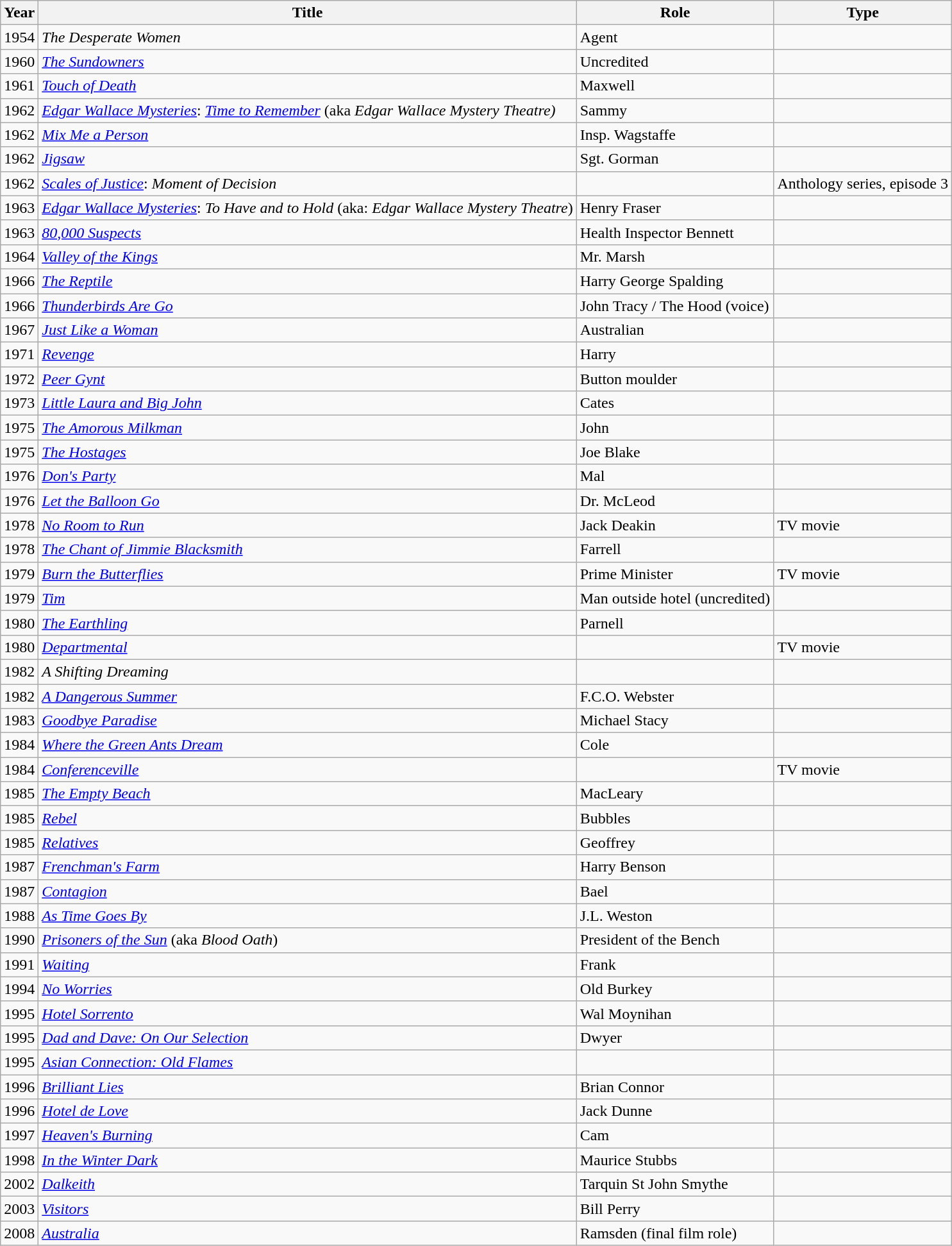<table class="wikitable">
<tr>
<th>Year</th>
<th>Title</th>
<th>Role</th>
<th>Type</th>
</tr>
<tr>
<td>1954</td>
<td><em>The Desperate Women</em></td>
<td>Agent</td>
<td></td>
</tr>
<tr>
<td>1960</td>
<td><em><a href='#'>The Sundowners</a></em></td>
<td>Uncredited</td>
<td></td>
</tr>
<tr>
<td>1961</td>
<td><em><a href='#'>Touch of Death</a></em></td>
<td>Maxwell</td>
<td></td>
</tr>
<tr>
<td>1962</td>
<td><em><a href='#'>Edgar Wallace Mysteries</a></em>: <em><a href='#'>Time to Remember</a></em> (aka <em>Edgar Wallace Mystery Theatre)</em></td>
<td>Sammy</td>
<td></td>
</tr>
<tr>
<td>1962</td>
<td><em><a href='#'>Mix Me a Person</a></em></td>
<td>Insp. Wagstaffe</td>
<td></td>
</tr>
<tr>
<td>1962</td>
<td><em><a href='#'>Jigsaw</a></em></td>
<td>Sgt. Gorman</td>
<td></td>
</tr>
<tr>
<td>1962</td>
<td><em><a href='#'>Scales of Justice</a></em>: <em>Moment of Decision</em></td>
<td></td>
<td>Anthology series, episode 3</td>
</tr>
<tr>
<td>1963</td>
<td><em><a href='#'>Edgar Wallace Mysteries</a></em>: <em>To Have and to Hold</em> (aka: <em>Edgar Wallace Mystery Theatre</em>)</td>
<td>Henry Fraser</td>
<td></td>
</tr>
<tr>
<td>1963</td>
<td><em><a href='#'>80,000 Suspects</a></em></td>
<td>Health Inspector Bennett</td>
<td></td>
</tr>
<tr>
<td>1964</td>
<td><em><a href='#'>Valley of the Kings</a></em></td>
<td>Mr. Marsh</td>
<td></td>
</tr>
<tr>
<td>1966</td>
<td><em><a href='#'>The Reptile</a></em></td>
<td>Harry George Spalding</td>
<td></td>
</tr>
<tr>
<td>1966</td>
<td><em><a href='#'>Thunderbirds Are Go</a></em></td>
<td>John Tracy / The Hood (voice)</td>
<td></td>
</tr>
<tr>
<td>1967</td>
<td><em><a href='#'>Just Like a Woman</a></em></td>
<td>Australian</td>
<td></td>
</tr>
<tr>
<td>1971</td>
<td><em><a href='#'>Revenge</a></em></td>
<td>Harry</td>
<td></td>
</tr>
<tr>
<td>1972</td>
<td><em><a href='#'>Peer Gynt</a></em></td>
<td>Button moulder</td>
<td></td>
</tr>
<tr>
<td>1973</td>
<td><em><a href='#'>Little Laura and Big John</a></em></td>
<td>Cates</td>
<td></td>
</tr>
<tr>
<td>1975</td>
<td><em><a href='#'>The Amorous Milkman</a></em></td>
<td>John</td>
<td></td>
</tr>
<tr>
<td>1975</td>
<td><em><a href='#'>The Hostages</a></em></td>
<td>Joe Blake</td>
<td></td>
</tr>
<tr>
<td>1976</td>
<td><em><a href='#'>Don's Party</a></em></td>
<td>Mal</td>
<td></td>
</tr>
<tr>
<td>1976</td>
<td><em><a href='#'>Let the Balloon Go</a></em></td>
<td>Dr. McLeod</td>
<td></td>
</tr>
<tr>
<td>1978</td>
<td><em><a href='#'>No Room to Run</a></em></td>
<td>Jack Deakin</td>
<td>TV movie</td>
</tr>
<tr>
<td>1978</td>
<td><em><a href='#'>The Chant of Jimmie Blacksmith</a></em></td>
<td>Farrell</td>
<td></td>
</tr>
<tr>
<td>1979</td>
<td><em><a href='#'>Burn the Butterflies</a></em></td>
<td>Prime Minister</td>
<td>TV movie</td>
</tr>
<tr>
<td>1979</td>
<td><em><a href='#'>Tim</a></em></td>
<td>Man outside hotel (uncredited)</td>
<td></td>
</tr>
<tr>
<td>1980</td>
<td><em><a href='#'>The Earthling</a></em></td>
<td>Parnell</td>
<td></td>
</tr>
<tr>
<td>1980</td>
<td><em><a href='#'>Departmental</a></em></td>
<td></td>
<td>TV movie</td>
</tr>
<tr>
<td>1982</td>
<td><em>A Shifting Dreaming</em></td>
<td></td>
<td></td>
</tr>
<tr>
<td>1982</td>
<td><em><a href='#'>A Dangerous Summer</a></em></td>
<td>F.C.O. Webster</td>
<td></td>
</tr>
<tr>
<td>1983</td>
<td><em><a href='#'>Goodbye Paradise</a></em></td>
<td>Michael Stacy</td>
<td></td>
</tr>
<tr>
<td>1984</td>
<td><em><a href='#'>Where the Green Ants Dream</a></em></td>
<td>Cole</td>
<td></td>
</tr>
<tr>
<td>1984</td>
<td><em><a href='#'>Conferenceville</a></em></td>
<td></td>
<td>TV movie</td>
</tr>
<tr>
<td>1985</td>
<td><em><a href='#'>The Empty Beach</a></em></td>
<td>MacLeary</td>
<td></td>
</tr>
<tr>
<td>1985</td>
<td><em><a href='#'>Rebel</a></em></td>
<td>Bubbles</td>
<td></td>
</tr>
<tr>
<td>1985</td>
<td><em><a href='#'>Relatives</a></em></td>
<td>Geoffrey</td>
<td></td>
</tr>
<tr>
<td>1987</td>
<td><em><a href='#'>Frenchman's Farm</a></em></td>
<td>Harry Benson</td>
<td></td>
</tr>
<tr>
<td>1987</td>
<td><em><a href='#'>Contagion</a></em></td>
<td>Bael</td>
<td></td>
</tr>
<tr>
<td>1988</td>
<td><em><a href='#'>As Time Goes By</a></em></td>
<td>J.L. Weston</td>
<td></td>
</tr>
<tr>
<td>1990</td>
<td><em><a href='#'>Prisoners of the Sun</a></em> (aka <em>Blood Oath</em>)</td>
<td>President of the Bench</td>
<td></td>
</tr>
<tr>
<td>1991</td>
<td><em><a href='#'>Waiting</a></em></td>
<td>Frank</td>
<td></td>
</tr>
<tr>
<td>1994</td>
<td><em><a href='#'>No Worries</a></em></td>
<td>Old Burkey</td>
<td></td>
</tr>
<tr>
<td>1995</td>
<td><em><a href='#'>Hotel Sorrento</a></em></td>
<td>Wal Moynihan</td>
<td></td>
</tr>
<tr>
<td>1995</td>
<td><em><a href='#'>Dad and Dave: On Our Selection</a></em></td>
<td>Dwyer</td>
<td></td>
</tr>
<tr>
<td>1995</td>
<td><em><a href='#'>Asian Connection: Old Flames</a></em></td>
<td></td>
<td></td>
</tr>
<tr>
<td>1996</td>
<td><em><a href='#'>Brilliant Lies</a></em></td>
<td>Brian Connor</td>
<td></td>
</tr>
<tr>
<td>1996</td>
<td><em><a href='#'>Hotel de Love</a></em></td>
<td>Jack Dunne</td>
<td></td>
</tr>
<tr>
<td>1997</td>
<td><em><a href='#'>Heaven's Burning</a></em></td>
<td>Cam</td>
<td></td>
</tr>
<tr>
<td>1998</td>
<td><em><a href='#'>In the Winter Dark</a></em></td>
<td>Maurice Stubbs</td>
<td></td>
</tr>
<tr>
<td>2002</td>
<td><em><a href='#'>Dalkeith</a></em></td>
<td>Tarquin St John Smythe</td>
<td></td>
</tr>
<tr>
<td>2003</td>
<td><em><a href='#'>Visitors</a></em></td>
<td>Bill Perry</td>
<td></td>
</tr>
<tr>
<td>2008</td>
<td><em><a href='#'>Australia</a></em></td>
<td>Ramsden (final film role)</td>
<td></td>
</tr>
</table>
